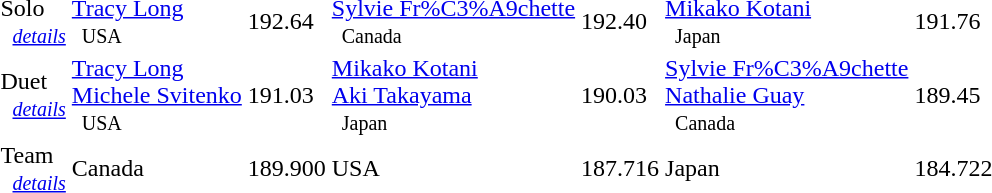<table>
<tr>
<td>Solo<br>   <small><em><a href='#'>details</a></em></small></td>
<td><a href='#'>Tracy Long</a> <small><br>   USA </small></td>
<td>192.64</td>
<td><a href='#'>Sylvie Fr%C3%A9chette</a> <small><br>   Canada </small></td>
<td>192.40</td>
<td><a href='#'>Mikako Kotani</a> <small><br>   Japan </small></td>
<td>191.76</td>
</tr>
<tr>
<td>Duet<br>   <small><em><a href='#'>details</a></em></small></td>
<td><a href='#'>Tracy Long</a> <br> <a href='#'>Michele Svitenko</a> <small><br>   USA </small></td>
<td>191.03</td>
<td><a href='#'>Mikako Kotani</a> <br> <a href='#'>Aki Takayama</a> <small><br>   Japan </small></td>
<td>190.03</td>
<td><a href='#'>Sylvie Fr%C3%A9chette</a> <br> <a href='#'>Nathalie Guay</a> <small><br>   Canada </small></td>
<td>189.45</td>
</tr>
<tr>
<td>Team<br>   <small><em><a href='#'>details</a></em></small></td>
<td> Canada</td>
<td>189.900</td>
<td> USA</td>
<td>187.716</td>
<td> Japan</td>
<td>184.722</td>
</tr>
<tr>
</tr>
</table>
